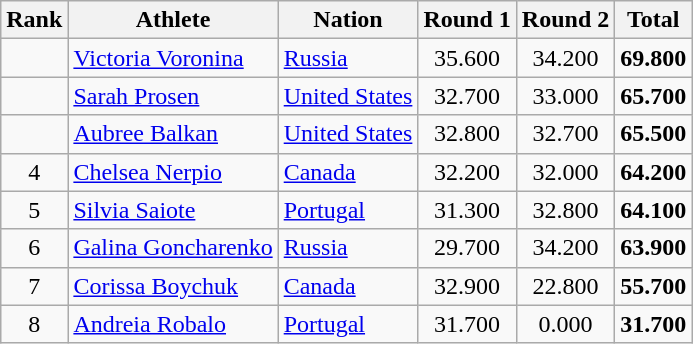<table class="wikitable sortable" style="text-align:center">
<tr>
<th>Rank</th>
<th>Athlete</th>
<th>Nation</th>
<th>Round 1</th>
<th>Round 2</th>
<th>Total</th>
</tr>
<tr>
<td></td>
<td align=left><a href='#'>Victoria Voronina</a></td>
<td align=left> <a href='#'>Russia</a></td>
<td>35.600</td>
<td>34.200</td>
<td><strong>69.800</strong></td>
</tr>
<tr>
<td></td>
<td align=left><a href='#'>Sarah Prosen</a></td>
<td align=left> <a href='#'>United States</a></td>
<td>32.700</td>
<td>33.000</td>
<td><strong>65.700</strong></td>
</tr>
<tr>
<td></td>
<td align=left><a href='#'>Aubree Balkan</a></td>
<td align=left> <a href='#'>United States</a></td>
<td>32.800</td>
<td>32.700</td>
<td><strong>65.500</strong></td>
</tr>
<tr>
<td>4</td>
<td align=left><a href='#'>Chelsea Nerpio</a></td>
<td align=left> <a href='#'>Canada</a></td>
<td>32.200</td>
<td>32.000</td>
<td><strong>64.200</strong></td>
</tr>
<tr>
<td>5</td>
<td align=left><a href='#'>Silvia Saiote</a></td>
<td align=left> <a href='#'>Portugal</a></td>
<td>31.300</td>
<td>32.800</td>
<td><strong>64.100</strong></td>
</tr>
<tr>
<td>6</td>
<td align=left><a href='#'>Galina Goncharenko</a></td>
<td align=left> <a href='#'>Russia</a></td>
<td>29.700</td>
<td>34.200</td>
<td><strong>63.900</strong></td>
</tr>
<tr>
<td>7</td>
<td align=left><a href='#'>Corissa Boychuk</a></td>
<td align=left> <a href='#'>Canada</a></td>
<td>32.900</td>
<td>22.800</td>
<td><strong>55.700</strong></td>
</tr>
<tr>
<td>8</td>
<td align=left><a href='#'>Andreia Robalo</a></td>
<td align=left> <a href='#'>Portugal</a></td>
<td>31.700</td>
<td>0.000</td>
<td><strong>31.700</strong></td>
</tr>
</table>
